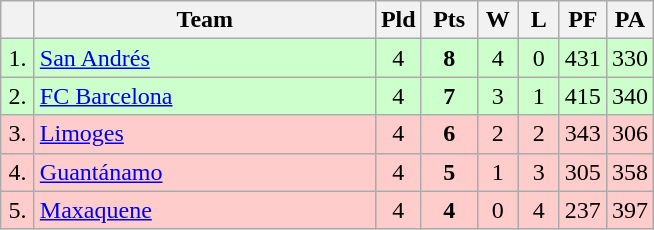<table class=wikitable style="text-align:center">
<tr>
<th width=15></th>
<th width=220>Team</th>
<th width=20>Pld</th>
<th width=30>Pts</th>
<th width=20>W</th>
<th width=20>L</th>
<th width=20>PF</th>
<th width=20>PA</th>
</tr>
<tr style="background: #ccffcc;">
<td>1.</td>
<td align=left> <a href='#'>San Andrés</a></td>
<td>4</td>
<td><strong>8</strong></td>
<td>4</td>
<td>0</td>
<td>431</td>
<td>330</td>
</tr>
<tr style="background: #ccffcc;">
<td>2.</td>
<td align=left> <a href='#'>FC Barcelona</a></td>
<td>4</td>
<td><strong>7</strong></td>
<td>3</td>
<td>1</td>
<td>415</td>
<td>340</td>
</tr>
<tr style="background: #ffcccc;">
<td>3.</td>
<td align=left> <a href='#'>Limoges</a></td>
<td>4</td>
<td><strong>6</strong></td>
<td>2</td>
<td>2</td>
<td>343</td>
<td>306</td>
</tr>
<tr style="background:#ffcccc;">
<td>4.</td>
<td align=left> <a href='#'>Guantánamo</a></td>
<td>4</td>
<td><strong>5</strong></td>
<td>1</td>
<td>3</td>
<td>305</td>
<td>358</td>
</tr>
<tr style="background:#ffcccc;">
<td>5.</td>
<td align=left> <a href='#'>Maxaquene</a></td>
<td>4</td>
<td><strong>4</strong></td>
<td>0</td>
<td>4</td>
<td>237</td>
<td>397</td>
</tr>
</table>
